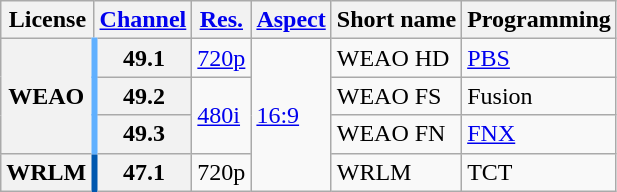<table class="wikitable">
<tr>
<th scope = "col">License</th>
<th scope = "col"><a href='#'>Channel</a></th>
<th scope = "col"><a href='#'>Res.</a></th>
<th scope = "col"><a href='#'>Aspect</a></th>
<th scope = "col">Short name</th>
<th scope = "col">Programming</th>
</tr>
<tr>
<th rowspan = "3" scope = "row" style="border-right: 4px solid #60B0FF;">WEAO</th>
<th scope = "row">49.1</th>
<td><a href='#'>720p</a></td>
<td rowspan="4"><a href='#'>16:9</a></td>
<td>WEAO HD</td>
<td><a href='#'>PBS</a></td>
</tr>
<tr>
<th scope = "row">49.2</th>
<td rowspan="2"><a href='#'>480i</a></td>
<td>WEAO FS</td>
<td>Fusion</td>
</tr>
<tr>
<th scope = "row">49.3</th>
<td>WEAO FN</td>
<td><a href='#'>FNX</a></td>
</tr>
<tr>
<th scope = "row" style="border-right: 4px solid #0057AF;">WRLM</th>
<th scope = "row">47.1</th>
<td>720p</td>
<td>WRLM</td>
<td>TCT</td>
</tr>
</table>
